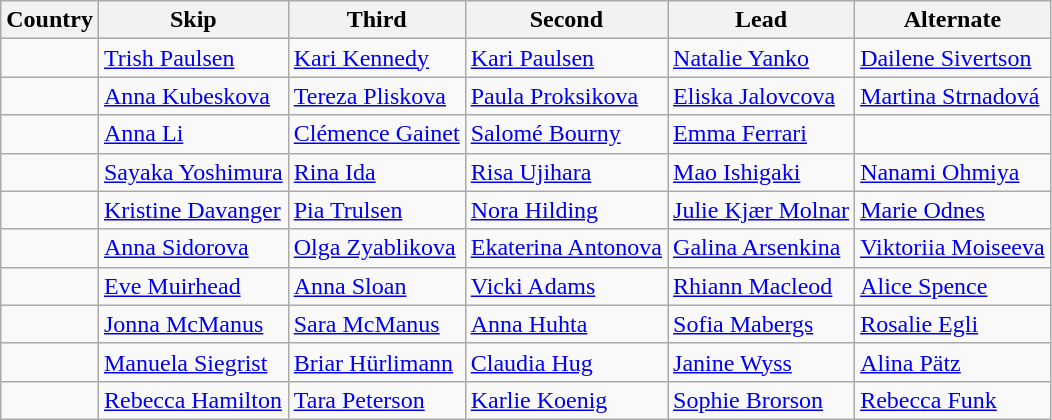<table class="wikitable">
<tr>
<th>Country</th>
<th>Skip</th>
<th>Third</th>
<th>Second</th>
<th>Lead</th>
<th>Alternate</th>
</tr>
<tr>
<td></td>
<td><a href='#'>Trish Paulsen</a></td>
<td><a href='#'>Kari Kennedy</a></td>
<td><a href='#'>Kari Paulsen</a></td>
<td><a href='#'>Natalie Yanko</a></td>
<td><a href='#'>Dailene Sivertson</a></td>
</tr>
<tr>
<td></td>
<td><a href='#'>Anna Kubeskova</a></td>
<td><a href='#'>Tereza Pliskova</a></td>
<td><a href='#'>Paula Proksikova</a></td>
<td><a href='#'>Eliska Jalovcova</a></td>
<td><a href='#'>Martina Strnadová</a></td>
</tr>
<tr>
<td></td>
<td><a href='#'>Anna Li</a></td>
<td><a href='#'>Clémence Gainet</a></td>
<td><a href='#'>Salomé Bourny</a></td>
<td><a href='#'>Emma Ferrari</a></td>
<td></td>
</tr>
<tr>
<td></td>
<td><a href='#'>Sayaka Yoshimura</a></td>
<td><a href='#'>Rina Ida</a></td>
<td><a href='#'>Risa Ujihara</a></td>
<td><a href='#'>Mao Ishigaki</a></td>
<td><a href='#'>Nanami Ohmiya</a></td>
</tr>
<tr>
<td></td>
<td><a href='#'>Kristine Davanger</a></td>
<td><a href='#'>Pia Trulsen</a></td>
<td><a href='#'>Nora Hilding</a></td>
<td><a href='#'>Julie Kjær Molnar</a></td>
<td><a href='#'>Marie Odnes</a></td>
</tr>
<tr>
<td></td>
<td><a href='#'>Anna Sidorova</a></td>
<td><a href='#'>Olga Zyablikova</a></td>
<td><a href='#'>Ekaterina Antonova</a></td>
<td><a href='#'>Galina Arsenkina</a></td>
<td><a href='#'>Viktoriia Moiseeva</a></td>
</tr>
<tr>
<td></td>
<td><a href='#'>Eve Muirhead</a></td>
<td><a href='#'>Anna Sloan</a></td>
<td><a href='#'>Vicki Adams</a></td>
<td><a href='#'>Rhiann Macleod</a></td>
<td><a href='#'>Alice Spence</a></td>
</tr>
<tr>
<td></td>
<td><a href='#'>Jonna McManus</a></td>
<td><a href='#'>Sara McManus</a></td>
<td><a href='#'>Anna Huhta</a></td>
<td><a href='#'>Sofia Mabergs</a></td>
<td><a href='#'>Rosalie Egli</a></td>
</tr>
<tr>
<td></td>
<td><a href='#'>Manuela Siegrist</a></td>
<td><a href='#'>Briar Hürlimann</a></td>
<td><a href='#'>Claudia Hug</a></td>
<td><a href='#'>Janine Wyss</a></td>
<td><a href='#'>Alina Pätz</a></td>
</tr>
<tr>
<td></td>
<td><a href='#'>Rebecca Hamilton</a></td>
<td><a href='#'>Tara Peterson</a></td>
<td><a href='#'>Karlie Koenig</a></td>
<td><a href='#'>Sophie Brorson</a></td>
<td><a href='#'>Rebecca Funk</a></td>
</tr>
</table>
